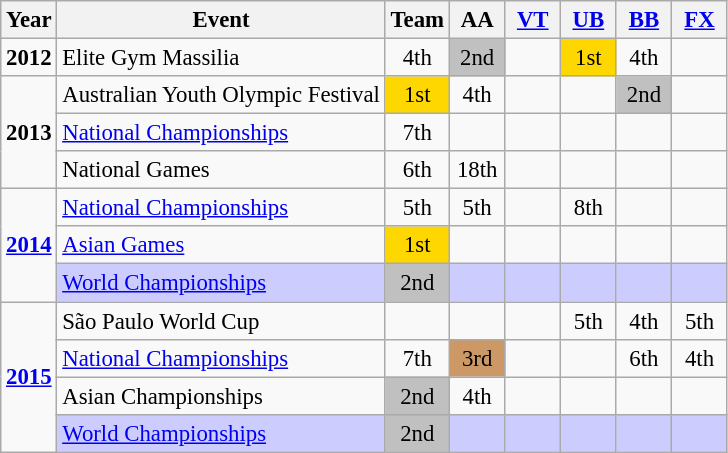<table class="wikitable" style="text-align:center; font-size: 95%;">
<tr>
<th>Year</th>
<th>Event</th>
<th style="width:30px;">Team</th>
<th style="width:30px;">AA</th>
<th style="width:30px;"><a href='#'>VT</a></th>
<th style="width:30px;"><a href='#'>UB</a></th>
<th style="width:30px;"><a href='#'>BB</a></th>
<th style="width:30px;"><a href='#'>FX</a></th>
</tr>
<tr>
<td rowspan="1"><strong>2012</strong></td>
<td align=left>Elite Gym Massilia</td>
<td>4th</td>
<td style="background:silver;">2nd</td>
<td></td>
<td style="background: gold">1st</td>
<td>4th</td>
<td></td>
</tr>
<tr>
<td rowspan="3"><strong>2013</strong></td>
<td align=left>Australian Youth Olympic Festival</td>
<td style="background: gold">1st</td>
<td>4th</td>
<td></td>
<td></td>
<td style="background:silver;">2nd</td>
<td></td>
</tr>
<tr>
<td align=left><a href='#'>National Championships</a></td>
<td>7th</td>
<td></td>
<td></td>
<td></td>
<td></td>
<td></td>
</tr>
<tr>
<td align=left>National Games</td>
<td>6th</td>
<td>18th</td>
<td></td>
<td></td>
<td></td>
<td></td>
</tr>
<tr>
<td rowspan="3"><strong><a href='#'>2014</a></strong></td>
<td align=left><a href='#'>National Championships</a></td>
<td>5th</td>
<td>5th</td>
<td></td>
<td>8th</td>
<td></td>
<td></td>
</tr>
<tr>
<td align=left><a href='#'>Asian Games</a></td>
<td style="background: gold">1st</td>
<td></td>
<td></td>
<td></td>
<td></td>
<td></td>
</tr>
<tr bgcolor=#CCCCFF>
<td align=left><a href='#'>World Championships</a></td>
<td style="background:silver;">2nd</td>
<td></td>
<td></td>
<td></td>
<td></td>
<td></td>
</tr>
<tr>
<td rowspan="4"><strong><a href='#'>2015</a></strong></td>
<td align=left>São Paulo World Cup</td>
<td></td>
<td></td>
<td></td>
<td>5th</td>
<td>4th</td>
<td>5th</td>
</tr>
<tr>
<td align=left><a href='#'>National Championships</a></td>
<td>7th</td>
<td style="background:#c96;">3rd</td>
<td></td>
<td></td>
<td>6th</td>
<td>4th</td>
</tr>
<tr>
<td align=left>Asian Championships</td>
<td style="background:silver;">2nd</td>
<td>4th</td>
<td></td>
<td></td>
<td></td>
<td></td>
</tr>
<tr bgcolor=#CCCCFF>
<td align=left><a href='#'>World Championships</a></td>
<td style="background:silver;">2nd</td>
<td></td>
<td></td>
<td></td>
<td></td>
<td></td>
</tr>
</table>
